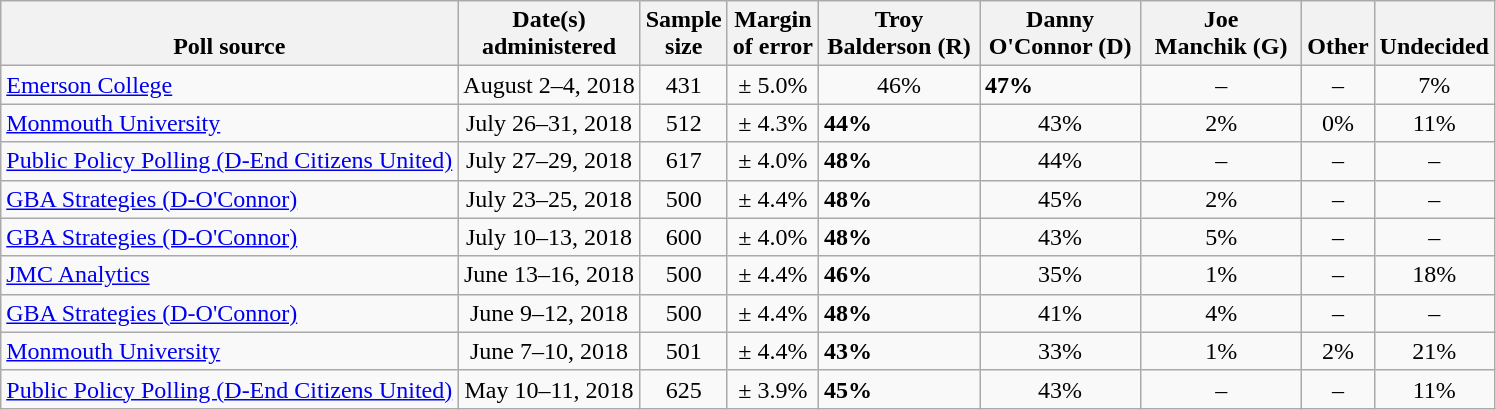<table class="wikitable">
<tr valign=bottom>
<th>Poll source</th>
<th>Date(s)<br>administered</th>
<th>Sample<br>size</th>
<th>Margin<br>of error</th>
<th style="width:100px;">Troy<br>Balderson (R)</th>
<th style="width:100px;">Danny<br>O'Connor (D)</th>
<th style="width:100px;">Joe<br>Manchik (G)</th>
<th>Other</th>
<th>Undecided</th>
</tr>
<tr>
<td><a href='#'>Emerson College</a></td>
<td align=center>August 2–4, 2018</td>
<td align=center>431</td>
<td align=center>± 5.0%</td>
<td align=center>46%</td>
<td><strong>47%</strong></td>
<td align=center>–</td>
<td align=center>–</td>
<td align=center>7%</td>
</tr>
<tr>
<td><a href='#'>Monmouth University</a></td>
<td align=center>July 26–31, 2018</td>
<td align=center>512</td>
<td align=center>± 4.3%</td>
<td><strong>44%</strong></td>
<td align=center>43%</td>
<td align=center>2%</td>
<td align=center>0%</td>
<td align=center>11%</td>
</tr>
<tr>
<td><a href='#'>Public Policy Polling (D-End Citizens United)</a></td>
<td align=center>July 27–29, 2018</td>
<td align=center>617</td>
<td align=center>± 4.0%</td>
<td><strong>48%</strong></td>
<td align=center>44%</td>
<td align=center>–</td>
<td align=center>–</td>
<td align=center>–</td>
</tr>
<tr>
<td><a href='#'>GBA Strategies (D-O'Connor)</a></td>
<td align=center>July 23–25, 2018</td>
<td align=center>500</td>
<td align=center>± 4.4%</td>
<td><strong>48%</strong></td>
<td align=center>45%</td>
<td align=center>2%</td>
<td align=center>–</td>
<td align=center>–</td>
</tr>
<tr>
<td><a href='#'>GBA Strategies (D-O'Connor)</a></td>
<td align=center>July 10–13, 2018</td>
<td align=center>600</td>
<td align=center>± 4.0%</td>
<td><strong>48%</strong></td>
<td align=center>43%</td>
<td align=center>5%</td>
<td align=center>–</td>
<td align=center>–</td>
</tr>
<tr>
<td><a href='#'>JMC Analytics</a></td>
<td align=center>June 13–16, 2018</td>
<td align=center>500</td>
<td align=center>± 4.4%</td>
<td><strong>46%</strong></td>
<td align=center>35%</td>
<td align=center>1%</td>
<td align=center>–</td>
<td align=center>18%</td>
</tr>
<tr>
<td><a href='#'>GBA Strategies (D-O'Connor)</a></td>
<td align=center>June 9–12, 2018</td>
<td align=center>500</td>
<td align=center>± 4.4%</td>
<td><strong>48%</strong></td>
<td align=center>41%</td>
<td align=center>4%</td>
<td align=center>–</td>
<td align=center>–</td>
</tr>
<tr>
<td><a href='#'>Monmouth University</a></td>
<td align=center>June 7–10, 2018</td>
<td align=center>501</td>
<td align=center>± 4.4%</td>
<td><strong>43%</strong></td>
<td align=center>33%</td>
<td align=center>1%</td>
<td align=center>2%</td>
<td align=center>21%</td>
</tr>
<tr>
<td><a href='#'>Public Policy Polling (D-End Citizens United)</a></td>
<td align=center>May 10–11, 2018</td>
<td align=center>625</td>
<td align=center>± 3.9%</td>
<td><strong>45%</strong></td>
<td align=center>43%</td>
<td align=center>–</td>
<td align=center>–</td>
<td align=center>11%</td>
</tr>
</table>
